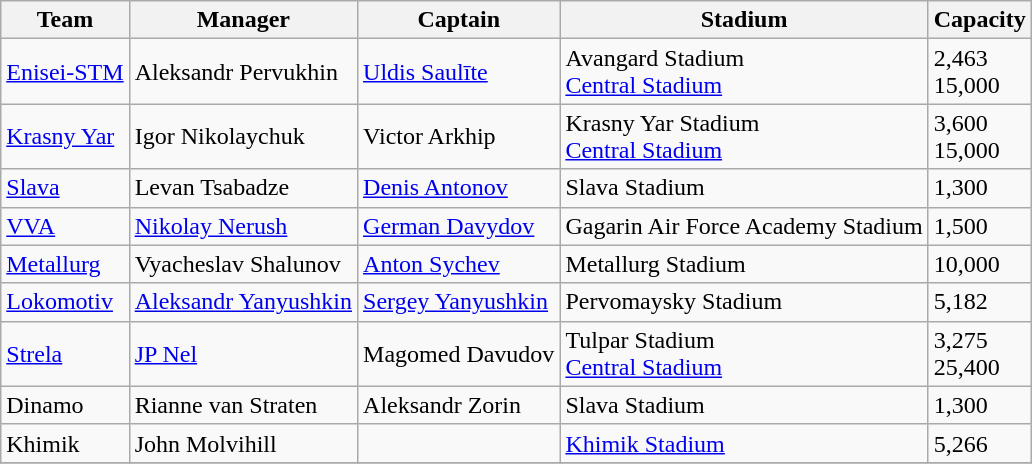<table class="wikitable sortable">
<tr>
<th>Team</th>
<th>Manager</th>
<th>Captain</th>
<th>Stadium</th>
<th>Capacity</th>
</tr>
<tr>
<td><a href='#'>Enisei-STM</a></td>
<td> Aleksandr Pervukhin</td>
<td> <a href='#'>Uldis Saulīte</a></td>
<td>Avangard Stadium <br> <a href='#'>Central Stadium</a></td>
<td>2,463 <br> 15,000</td>
</tr>
<tr>
<td><a href='#'>Krasny Yar</a></td>
<td> Igor Nikolaychuk</td>
<td> Victor Arkhip</td>
<td>Krasny Yar Stadium <br> <a href='#'>Central Stadium</a></td>
<td>3,600 <br> 15,000</td>
</tr>
<tr>
<td><a href='#'>Slava</a></td>
<td> Levan Tsabadze</td>
<td> <a href='#'>Denis Antonov</a></td>
<td>Slava Stadium</td>
<td>1,300</td>
</tr>
<tr>
<td><a href='#'>VVA</a></td>
<td> <a href='#'>Nikolay Nerush</a></td>
<td> <a href='#'>German Davydov</a></td>
<td>Gagarin Air Force Academy Stadium</td>
<td>1,500</td>
</tr>
<tr>
<td><a href='#'>Metallurg</a></td>
<td> Vyacheslav Shalunov</td>
<td> <a href='#'>Anton Sychev</a></td>
<td>Metallurg Stadium</td>
<td>10,000</td>
</tr>
<tr>
<td><a href='#'>Lokomotiv</a></td>
<td> <a href='#'>Aleksandr Yanyushkin</a></td>
<td> <a href='#'>Sergey Yanyushkin</a></td>
<td>Pervomaysky Stadium</td>
<td>5,182</td>
</tr>
<tr>
<td><a href='#'>Strela</a></td>
<td> <a href='#'>JP Nel</a></td>
<td> Magomed Davudov</td>
<td>Tulpar Stadium <br> <a href='#'>Central Stadium</a></td>
<td>3,275 <br> 25,400</td>
</tr>
<tr>
<td>Dinamo</td>
<td> Rianne van Straten</td>
<td> Aleksandr Zorin</td>
<td>Slava Stadium</td>
<td>1,300</td>
</tr>
<tr>
<td>Khimik</td>
<td> John Molvihill</td>
<td></td>
<td><a href='#'>Khimik Stadium</a></td>
<td>5,266</td>
</tr>
<tr>
</tr>
</table>
